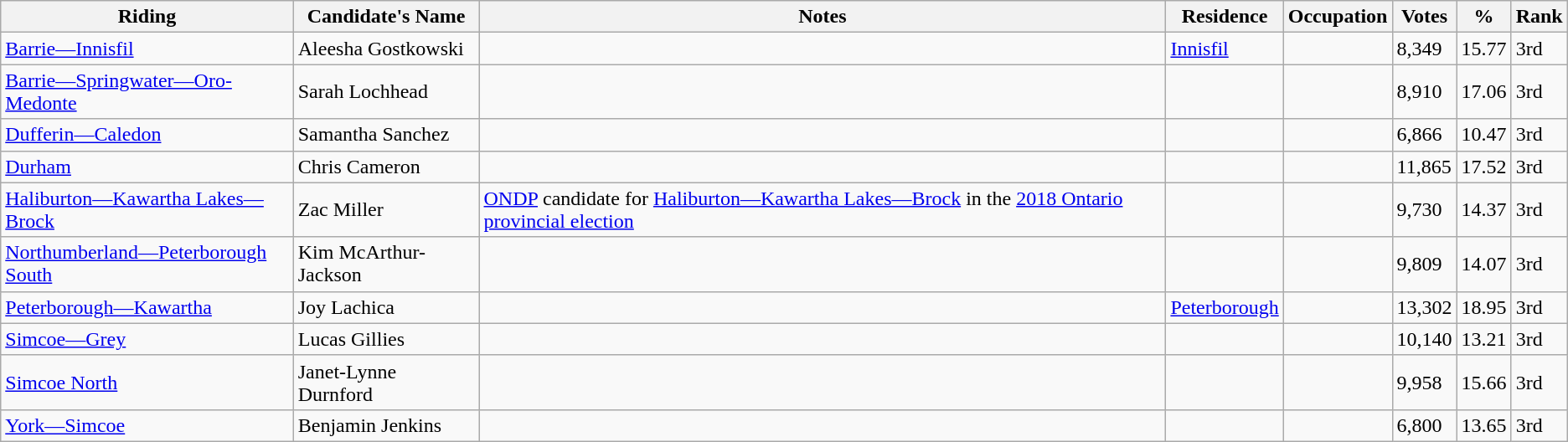<table class="wikitable sortable">
<tr>
<th>Riding<br></th>
<th>Candidate's Name</th>
<th>Notes</th>
<th>Residence</th>
<th>Occupation</th>
<th>Votes</th>
<th>%</th>
<th>Rank</th>
</tr>
<tr>
<td><a href='#'>Barrie—Innisfil</a></td>
<td>Aleesha Gostkowski</td>
<td></td>
<td><a href='#'>Innisfil</a></td>
<td></td>
<td>8,349</td>
<td>15.77</td>
<td>3rd</td>
</tr>
<tr>
<td><a href='#'>Barrie—Springwater—Oro-Medonte</a></td>
<td>Sarah Lochhead</td>
<td></td>
<td></td>
<td></td>
<td>8,910</td>
<td>17.06</td>
<td>3rd</td>
</tr>
<tr>
<td><a href='#'>Dufferin—Caledon</a></td>
<td>Samantha Sanchez</td>
<td></td>
<td></td>
<td></td>
<td>6,866</td>
<td>10.47</td>
<td>3rd</td>
</tr>
<tr>
<td><a href='#'>Durham</a></td>
<td>Chris Cameron</td>
<td></td>
<td></td>
<td></td>
<td>11,865</td>
<td>17.52</td>
<td>3rd</td>
</tr>
<tr>
<td><a href='#'>Haliburton—Kawartha Lakes—Brock</a></td>
<td>Zac Miller</td>
<td><a href='#'>ONDP</a> candidate for <a href='#'>Haliburton—Kawartha Lakes—Brock</a> in the <a href='#'>2018 Ontario provincial election</a></td>
<td></td>
<td></td>
<td>9,730</td>
<td>14.37</td>
<td>3rd</td>
</tr>
<tr>
<td><a href='#'>Northumberland—Peterborough South</a></td>
<td>Kim McArthur-Jackson</td>
<td></td>
<td></td>
<td></td>
<td>9,809</td>
<td>14.07</td>
<td>3rd</td>
</tr>
<tr>
<td><a href='#'>Peterborough—Kawartha</a></td>
<td>Joy Lachica</td>
<td></td>
<td><a href='#'>Peterborough</a></td>
<td></td>
<td>13,302</td>
<td>18.95</td>
<td>3rd</td>
</tr>
<tr>
<td><a href='#'>Simcoe—Grey</a></td>
<td>Lucas Gillies</td>
<td></td>
<td></td>
<td></td>
<td>10,140</td>
<td>13.21</td>
<td>3rd</td>
</tr>
<tr>
<td><a href='#'>Simcoe North</a></td>
<td>Janet-Lynne Durnford</td>
<td></td>
<td></td>
<td></td>
<td>9,958</td>
<td>15.66</td>
<td>3rd</td>
</tr>
<tr>
<td><a href='#'>York—Simcoe</a></td>
<td>Benjamin Jenkins</td>
<td></td>
<td></td>
<td></td>
<td>6,800</td>
<td>13.65</td>
<td>3rd</td>
</tr>
</table>
